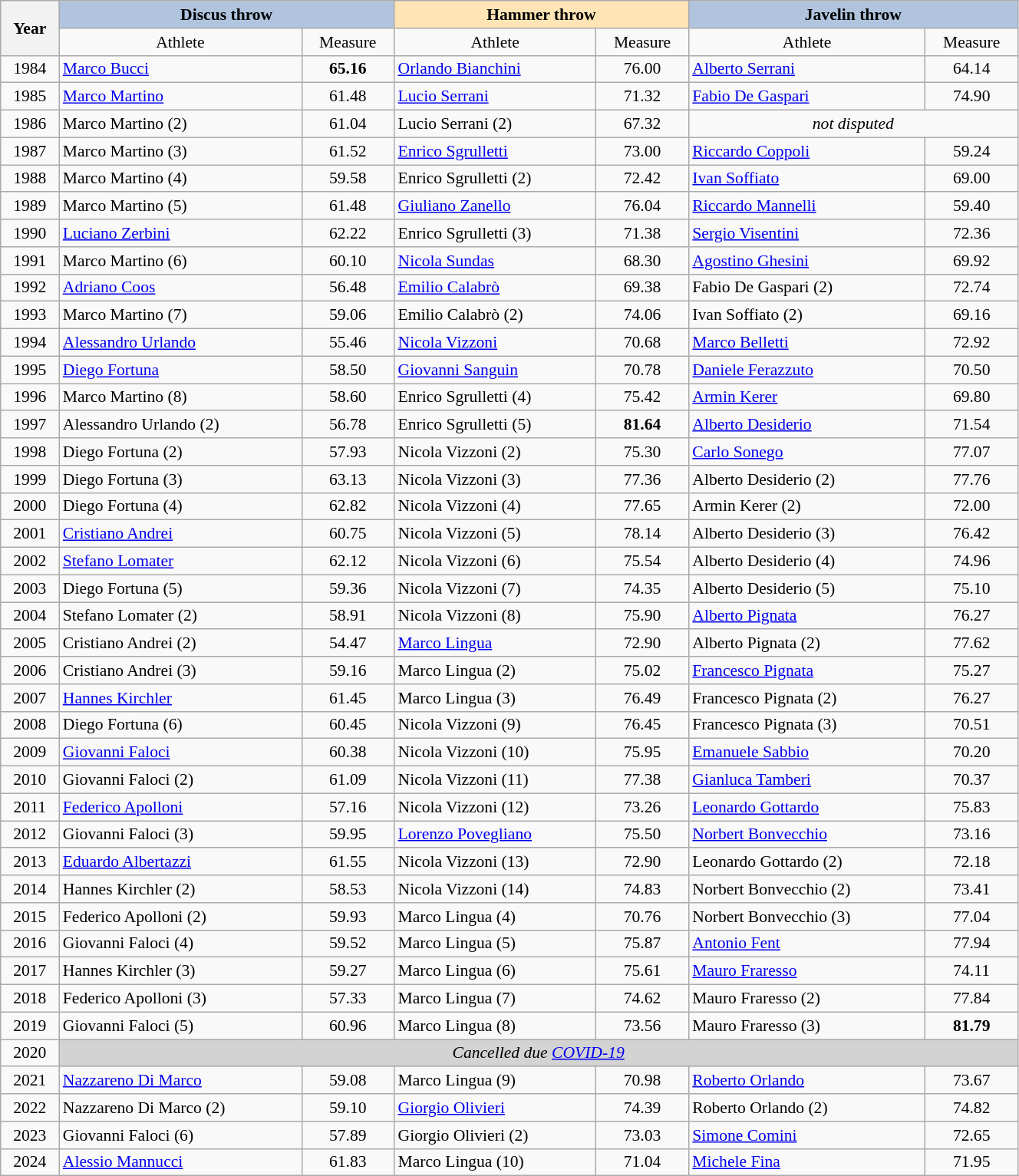<table class="wikitable" width=70% style="font-size:90%; text-align:left;">
<tr>
<th rowspan=2>Year</th>
<th colspan=2 style="background:lightsteelblue;">Discus throw</th>
<th colspan=2 style="background:moccasin;">Hammer throw</th>
<th colspan=2 style="background:lightsteelblue;">Javelin throw</th>
</tr>
<tr align=center>
<td>Athlete</td>
<td>Measure</td>
<td>Athlete</td>
<td>Measure</td>
<td>Athlete</td>
<td>Measure</td>
</tr>
<tr>
<td align=center>1984</td>
<td><a href='#'>Marco Bucci</a></td>
<td align=center><strong>65.16</strong></td>
<td><a href='#'>Orlando Bianchini</a></td>
<td align=center>76.00</td>
<td><a href='#'>Alberto Serrani</a></td>
<td align=center>64.14</td>
</tr>
<tr>
<td align=center>1985</td>
<td><a href='#'>Marco Martino</a></td>
<td align=center>61.48</td>
<td><a href='#'>Lucio Serrani</a></td>
<td align=center>71.32</td>
<td><a href='#'>Fabio De Gaspari</a></td>
<td align=center>74.90</td>
</tr>
<tr>
<td align=center>1986</td>
<td>Marco Martino (2)</td>
<td align=center>61.04</td>
<td>Lucio Serrani (2)</td>
<td align=center>67.32</td>
<td align=center colspan=2><em>not disputed</em></td>
</tr>
<tr>
<td align=center>1987</td>
<td>Marco Martino (3)</td>
<td align=center>61.52</td>
<td><a href='#'>Enrico Sgrulletti</a></td>
<td align=center>73.00</td>
<td><a href='#'>Riccardo Coppoli</a></td>
<td align=center>59.24</td>
</tr>
<tr>
<td align=center>1988</td>
<td>Marco Martino (4)</td>
<td align=center>59.58</td>
<td>Enrico Sgrulletti (2)</td>
<td align=center>72.42</td>
<td><a href='#'>Ivan Soffiato</a></td>
<td align=center>69.00</td>
</tr>
<tr>
<td align=center>1989</td>
<td>Marco Martino (5)</td>
<td align=center>61.48</td>
<td><a href='#'>Giuliano Zanello</a></td>
<td align=center>76.04</td>
<td><a href='#'>Riccardo Mannelli</a></td>
<td align=center>59.40</td>
</tr>
<tr>
<td align=center>1990</td>
<td><a href='#'>Luciano Zerbini</a></td>
<td align=center>62.22</td>
<td>Enrico Sgrulletti (3)</td>
<td align=center>71.38</td>
<td><a href='#'>Sergio Visentini</a></td>
<td align=center>72.36</td>
</tr>
<tr>
<td align=center>1991</td>
<td>Marco Martino (6)</td>
<td align=center>60.10</td>
<td><a href='#'>Nicola Sundas</a></td>
<td align=center>68.30</td>
<td><a href='#'>Agostino Ghesini</a></td>
<td align=center>69.92</td>
</tr>
<tr>
<td align=center>1992</td>
<td><a href='#'>Adriano Coos</a></td>
<td align=center>56.48</td>
<td><a href='#'>Emilio Calabrò</a></td>
<td align=center>69.38</td>
<td>Fabio De Gaspari (2)</td>
<td align=center>72.74</td>
</tr>
<tr>
<td align=center>1993</td>
<td>Marco Martino (7)</td>
<td align=center>59.06</td>
<td>Emilio Calabrò (2)</td>
<td align=center>74.06</td>
<td>Ivan Soffiato (2)</td>
<td align=center>69.16</td>
</tr>
<tr>
<td align=center>1994</td>
<td><a href='#'>Alessandro Urlando</a></td>
<td align=center>55.46</td>
<td><a href='#'>Nicola Vizzoni</a></td>
<td align=center>70.68</td>
<td><a href='#'>Marco Belletti</a></td>
<td align=center>72.92</td>
</tr>
<tr>
<td align=center>1995</td>
<td><a href='#'>Diego Fortuna</a></td>
<td align=center>58.50</td>
<td><a href='#'>Giovanni Sanguin</a></td>
<td align=center>70.78</td>
<td><a href='#'>Daniele Ferazzuto</a></td>
<td align=center>70.50</td>
</tr>
<tr>
<td align=center>1996</td>
<td>Marco Martino (8)</td>
<td align=center>58.60</td>
<td>Enrico Sgrulletti (4)</td>
<td align=center>75.42</td>
<td><a href='#'>Armin Kerer</a></td>
<td align=center>69.80</td>
</tr>
<tr>
<td align=center>1997</td>
<td>Alessandro Urlando (2)</td>
<td align=center>56.78</td>
<td>Enrico Sgrulletti (5)</td>
<td align=center><strong>81.64</strong></td>
<td><a href='#'>Alberto Desiderio</a></td>
<td align=center>71.54</td>
</tr>
<tr>
<td align=center>1998</td>
<td>Diego Fortuna (2)</td>
<td align=center>57.93</td>
<td>Nicola Vizzoni (2)</td>
<td align=center>75.30</td>
<td><a href='#'>Carlo Sonego</a></td>
<td align=center>77.07</td>
</tr>
<tr>
<td align=center>1999</td>
<td>Diego Fortuna (3)</td>
<td align=center>63.13</td>
<td>Nicola Vizzoni (3)</td>
<td align=center>77.36</td>
<td>Alberto Desiderio (2)</td>
<td align=center>77.76</td>
</tr>
<tr align=center>
<td>2000</td>
<td align=left>Diego Fortuna (4)</td>
<td>62.82</td>
<td align=left>Nicola Vizzoni (4)</td>
<td>77.65</td>
<td align=left>Armin Kerer (2)</td>
<td>72.00</td>
</tr>
<tr align=center>
<td>2001</td>
<td align=left><a href='#'>Cristiano Andrei</a></td>
<td>60.75</td>
<td align=left>Nicola Vizzoni (5)</td>
<td>78.14</td>
<td align=left>Alberto Desiderio (3)</td>
<td>76.42</td>
</tr>
<tr align=center>
<td>2002</td>
<td align=left><a href='#'>Stefano Lomater</a></td>
<td>62.12</td>
<td align=left>Nicola Vizzoni (6)</td>
<td>75.54</td>
<td align=left>Alberto Desiderio (4)</td>
<td>74.96</td>
</tr>
<tr align=center>
<td>2003</td>
<td align=left>Diego Fortuna (5)</td>
<td>59.36</td>
<td align=left>Nicola Vizzoni (7)</td>
<td>74.35</td>
<td align=left>Alberto Desiderio (5)</td>
<td>75.10</td>
</tr>
<tr align=center>
<td>2004</td>
<td align=left>Stefano Lomater (2)</td>
<td>58.91</td>
<td align=left>Nicola Vizzoni (8)</td>
<td>75.90</td>
<td align=left><a href='#'>Alberto Pignata</a></td>
<td>76.27</td>
</tr>
<tr align=center>
<td>2005</td>
<td align=left>Cristiano Andrei (2)</td>
<td>54.47</td>
<td align=left><a href='#'>Marco Lingua</a></td>
<td>72.90</td>
<td align=left>Alberto Pignata (2)</td>
<td>77.62</td>
</tr>
<tr align=center>
<td>2006</td>
<td align=left>Cristiano Andrei (3)</td>
<td>59.16</td>
<td align=left>Marco Lingua (2)</td>
<td>75.02</td>
<td align=left><a href='#'>Francesco Pignata</a></td>
<td>75.27</td>
</tr>
<tr align=center>
<td>2007</td>
<td align=left><a href='#'>Hannes Kirchler</a></td>
<td>61.45</td>
<td align=left>Marco Lingua (3)</td>
<td>76.49</td>
<td align=left>Francesco Pignata (2)</td>
<td>76.27</td>
</tr>
<tr align=center>
<td>2008</td>
<td align=left>Diego Fortuna (6)</td>
<td>60.45</td>
<td align=left>Nicola Vizzoni (9)</td>
<td>76.45</td>
<td align=left>Francesco Pignata (3)</td>
<td>70.51</td>
</tr>
<tr align=center>
<td>2009</td>
<td align=left><a href='#'>Giovanni Faloci</a></td>
<td>60.38</td>
<td align=left>Nicola Vizzoni (10)</td>
<td>75.95</td>
<td align=left><a href='#'>Emanuele Sabbio</a></td>
<td>70.20</td>
</tr>
<tr align=center>
<td>2010</td>
<td align=left>Giovanni Faloci (2)</td>
<td>61.09</td>
<td align=left>Nicola Vizzoni (11)</td>
<td>77.38</td>
<td align=left><a href='#'>Gianluca Tamberi</a></td>
<td>70.37</td>
</tr>
<tr align=center>
<td>2011 </td>
<td align=left><a href='#'>Federico Apolloni</a></td>
<td>57.16</td>
<td align=left>Nicola Vizzoni (12)</td>
<td>73.26</td>
<td align=left><a href='#'>Leonardo Gottardo</a></td>
<td>75.83</td>
</tr>
<tr align=center>
<td>2012</td>
<td align=left>Giovanni Faloci (3)</td>
<td>59.95</td>
<td align=left><a href='#'>Lorenzo Povegliano</a></td>
<td>75.50</td>
<td align=left><a href='#'>Norbert Bonvecchio</a></td>
<td>73.16</td>
</tr>
<tr>
<td align=center>2013 </td>
<td align=left><a href='#'>Eduardo Albertazzi</a></td>
<td align=center>61.55</td>
<td>Nicola Vizzoni (13)</td>
<td align=center>72.90</td>
<td>Leonardo Gottardo (2)</td>
<td align=center>72.18</td>
</tr>
<tr>
<td align=center>2014</td>
<td align=left>Hannes Kirchler (2)</td>
<td align=center>58.53</td>
<td>Nicola Vizzoni (14)</td>
<td align=center>74.83</td>
<td>Norbert Bonvecchio (2)</td>
<td align=center>73.41</td>
</tr>
<tr>
<td align=center>2015</td>
<td>Federico Apolloni (2)</td>
<td align=center>59.93</td>
<td>Marco Lingua (4)</td>
<td align=center>70.76</td>
<td>Norbert Bonvecchio (3)</td>
<td align=center>77.04</td>
</tr>
<tr>
<td align=center>2016</td>
<td>Giovanni Faloci (4)</td>
<td align=center>59.52</td>
<td>Marco Lingua (5)</td>
<td align=center>75.87</td>
<td><a href='#'>Antonio Fent</a></td>
<td align=center>77.94</td>
</tr>
<tr>
<td align=center>2017</td>
<td>Hannes Kirchler (3)</td>
<td align=center>59.27</td>
<td>Marco Lingua (6)</td>
<td align=center>75.61</td>
<td><a href='#'>Mauro Fraresso</a></td>
<td align=center>74.11</td>
</tr>
<tr>
<td align=center>2018</td>
<td>Federico Apolloni (3)</td>
<td align=center>57.33</td>
<td>Marco Lingua (7)</td>
<td align=center>74.62</td>
<td>Mauro Fraresso (2)</td>
<td align=center>77.84</td>
</tr>
<tr>
<td align=center>2019</td>
<td>Giovanni Faloci (5)</td>
<td align=center>60.96</td>
<td>Marco Lingua (8)</td>
<td align=center>73.56</td>
<td>Mauro Fraresso (3)</td>
<td align=center><strong>81.79</strong></td>
</tr>
<tr>
<td align=center>2020</td>
<td align=center colspan=6 bgcolor=lightgrey><em>Cancelled due <a href='#'>COVID-19</a></em></td>
</tr>
<tr>
<td align=center>2021</td>
<td><a href='#'>Nazzareno Di Marco</a></td>
<td align=center>59.08</td>
<td>Marco Lingua (9)</td>
<td align=center>70.98</td>
<td><a href='#'>Roberto Orlando</a></td>
<td align=center>73.67</td>
</tr>
<tr>
<td align=center>2022</td>
<td>Nazzareno Di Marco (2)</td>
<td align=center>59.10</td>
<td><a href='#'>Giorgio Olivieri</a></td>
<td align=center>74.39</td>
<td>Roberto Orlando (2)</td>
<td align=center>74.82</td>
</tr>
<tr>
<td align=center>2023</td>
<td>Giovanni Faloci (6)</td>
<td align=center>57.89</td>
<td>Giorgio Olivieri (2)</td>
<td align=center>73.03</td>
<td><a href='#'>Simone Comini</a></td>
<td align=center>72.65</td>
</tr>
<tr>
<td align=center>2024</td>
<td><a href='#'>Alessio Mannucci</a></td>
<td align=center>61.83</td>
<td>Marco Lingua (10)</td>
<td align=center>71.04</td>
<td><a href='#'>Michele Fina</a></td>
<td align=center>71.95</td>
</tr>
</table>
